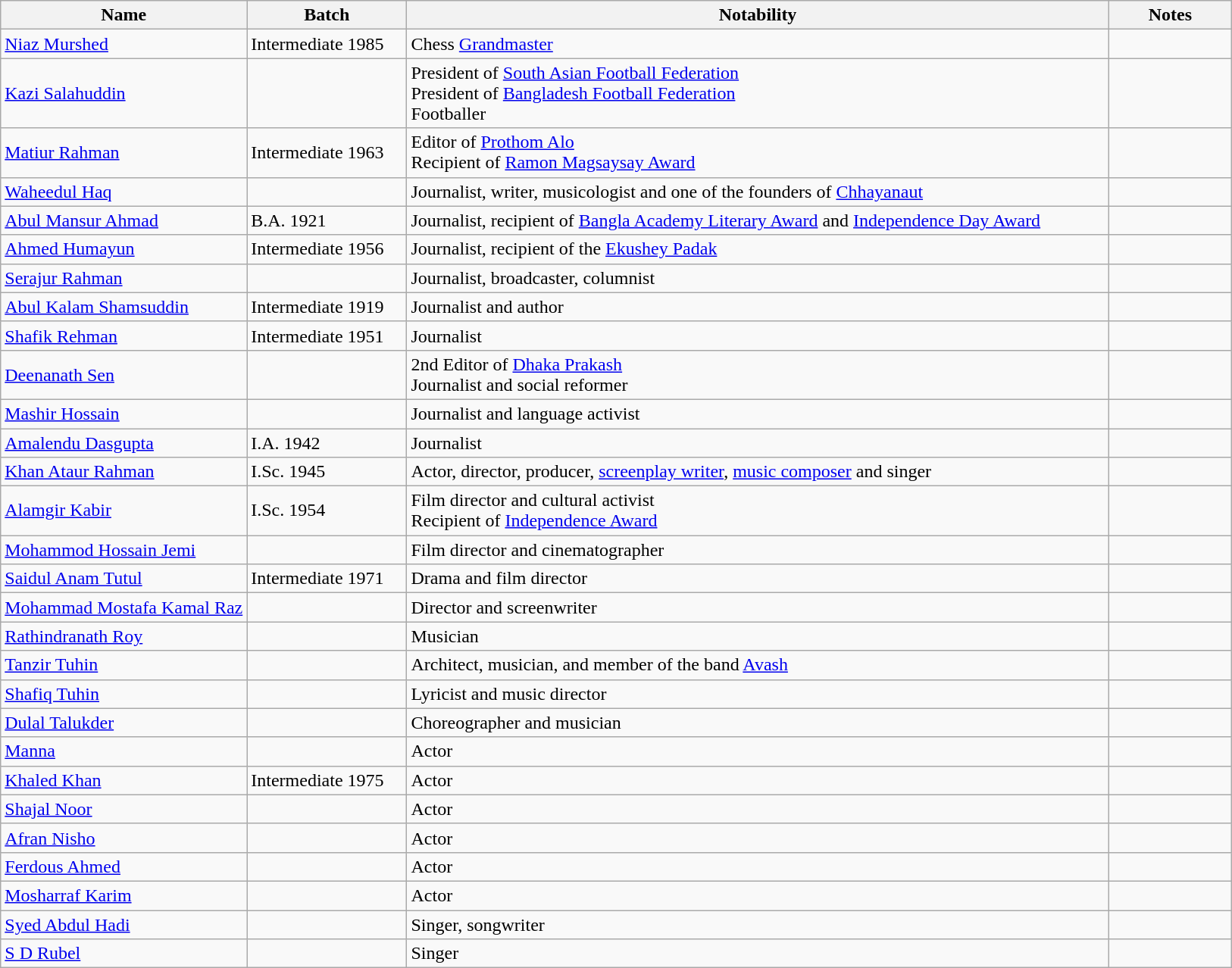<table class="wikitable col2center col4center">
<tr>
<th style="width:20%;">Name</th>
<th style="width:13%;">Batch</th>
<th style="width:57%;">Notability</th>
<th style="width:10%;">Notes</th>
</tr>
<tr>
<td><a href='#'>Niaz Murshed</a></td>
<td>Intermediate 1985</td>
<td>Chess <a href='#'>Grandmaster</a></td>
<td></td>
</tr>
<tr>
<td><a href='#'>Kazi Salahuddin</a></td>
<td></td>
<td>President of <a href='#'>South Asian Football Federation</a><br>President of <a href='#'>Bangladesh Football Federation</a><br>Footballer</td>
<td></td>
</tr>
<tr>
<td><a href='#'>Matiur Rahman</a></td>
<td>Intermediate 1963</td>
<td>Editor of <a href='#'>Prothom Alo</a><br>Recipient of <a href='#'>Ramon Magsaysay Award</a></td>
<td></td>
</tr>
<tr>
<td><a href='#'>Waheedul Haq</a></td>
<td></td>
<td>Journalist, writer, musicologist and one of the founders of <a href='#'>Chhayanaut</a></td>
<td></td>
</tr>
<tr>
<td><a href='#'>Abul Mansur Ahmad</a></td>
<td>B.A. 1921</td>
<td>Journalist, recipient of <a href='#'>Bangla Academy Literary Award</a> and <a href='#'>Independence Day Award</a></td>
<td></td>
</tr>
<tr>
<td><a href='#'>Ahmed Humayun</a></td>
<td>Intermediate 1956</td>
<td>Journalist, recipient of the <a href='#'>Ekushey Padak</a></td>
<td></td>
</tr>
<tr>
<td><a href='#'>Serajur Rahman</a></td>
<td></td>
<td>Journalist, broadcaster, columnist</td>
<td></td>
</tr>
<tr>
<td><a href='#'>Abul Kalam Shamsuddin</a></td>
<td>Intermediate 1919</td>
<td>Journalist and author</td>
<td></td>
</tr>
<tr>
<td><a href='#'>Shafik Rehman</a></td>
<td>Intermediate 1951</td>
<td>Journalist</td>
<td></td>
</tr>
<tr>
<td><a href='#'>Deenanath Sen</a></td>
<td></td>
<td>2nd Editor of <a href='#'>Dhaka Prakash</a><br>Journalist and social reformer</td>
<td></td>
</tr>
<tr>
<td><a href='#'>Mashir Hossain</a></td>
<td></td>
<td>Journalist and language activist</td>
<td></td>
</tr>
<tr>
<td><a href='#'>Amalendu Dasgupta</a></td>
<td>I.A. 1942</td>
<td>Journalist</td>
<td></td>
</tr>
<tr>
<td><a href='#'>Khan Ataur Rahman</a></td>
<td>I.Sc. 1945</td>
<td>Actor, director, producer, <a href='#'>screenplay writer</a>, <a href='#'>music composer</a> and singer</td>
<td></td>
</tr>
<tr>
<td><a href='#'>Alamgir Kabir</a></td>
<td>I.Sc. 1954</td>
<td>Film director and cultural activist<br>Recipient of <a href='#'>Independence Award</a></td>
<td></td>
</tr>
<tr>
<td><a href='#'>Mohammod Hossain Jemi</a></td>
<td></td>
<td>Film director and cinematographer</td>
<td></td>
</tr>
<tr>
<td><a href='#'>Saidul Anam Tutul</a></td>
<td>Intermediate 1971</td>
<td>Drama and film director</td>
<td></td>
</tr>
<tr>
<td><a href='#'>Mohammad Mostafa Kamal Raz</a></td>
<td></td>
<td>Director and screenwriter</td>
<td></td>
</tr>
<tr>
<td><a href='#'>Rathindranath Roy</a></td>
<td></td>
<td>Musician</td>
<td></td>
</tr>
<tr>
<td><a href='#'>Tanzir Tuhin</a></td>
<td></td>
<td>Architect, musician, and member of the band <a href='#'>Avash</a></td>
<td></td>
</tr>
<tr>
<td><a href='#'>Shafiq Tuhin</a></td>
<td></td>
<td>Lyricist and music director</td>
<td></td>
</tr>
<tr>
<td><a href='#'>Dulal Talukder</a></td>
<td></td>
<td>Choreographer and musician</td>
<td></td>
</tr>
<tr>
<td><a href='#'>Manna</a></td>
<td></td>
<td>Actor</td>
<td></td>
</tr>
<tr>
<td><a href='#'>Khaled Khan</a></td>
<td>Intermediate 1975</td>
<td>Actor</td>
<td></td>
</tr>
<tr>
<td><a href='#'>Shajal Noor</a></td>
<td></td>
<td>Actor</td>
<td></td>
</tr>
<tr>
<td><a href='#'>Afran Nisho</a></td>
<td></td>
<td>Actor</td>
<td></td>
</tr>
<tr>
<td><a href='#'>Ferdous Ahmed</a></td>
<td></td>
<td>Actor</td>
<td></td>
</tr>
<tr>
<td><a href='#'>Mosharraf Karim</a></td>
<td></td>
<td>Actor</td>
<td></td>
</tr>
<tr>
<td><a href='#'>Syed Abdul Hadi</a></td>
<td></td>
<td>Singer, songwriter</td>
<td></td>
</tr>
<tr>
<td><a href='#'>S D Rubel</a></td>
<td></td>
<td>Singer</td>
<td></td>
</tr>
</table>
